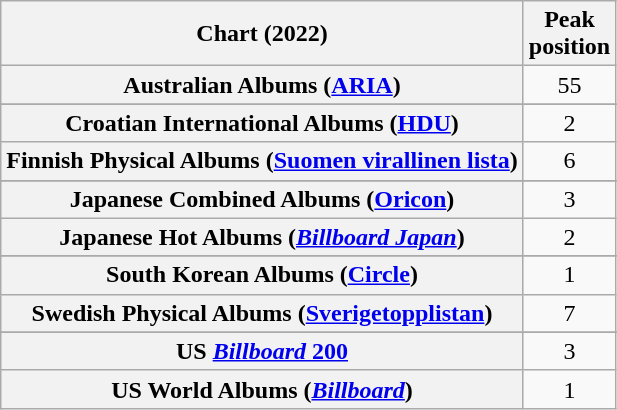<table class="wikitable sortable plainrowheaders" style="text-align:center">
<tr>
<th scope="col">Chart (2022)</th>
<th scope="col">Peak<br>position</th>
</tr>
<tr>
<th scope="row">Australian Albums (<a href='#'>ARIA</a>)</th>
<td>55</td>
</tr>
<tr>
</tr>
<tr>
<th scope="row">Croatian International Albums (<a href='#'>HDU</a>)</th>
<td>2</td>
</tr>
<tr>
<th scope="row">Finnish Physical Albums (<a href='#'>Suomen virallinen lista</a>)</th>
<td>6</td>
</tr>
<tr>
</tr>
<tr>
</tr>
<tr>
</tr>
<tr>
<th scope="row">Japanese Combined Albums (<a href='#'>Oricon</a>)</th>
<td>3</td>
</tr>
<tr>
<th scope="row">Japanese Hot Albums (<em><a href='#'>Billboard Japan</a></em>)</th>
<td>2</td>
</tr>
<tr>
</tr>
<tr>
<th scope="row">South Korean Albums (<a href='#'>Circle</a>)</th>
<td>1</td>
</tr>
<tr>
<th scope="row">Swedish Physical Albums (<a href='#'>Sverigetopplistan</a>)</th>
<td>7</td>
</tr>
<tr>
</tr>
<tr>
<th scope="row">US <a href='#'><em>Billboard</em> 200</a></th>
<td>3</td>
</tr>
<tr>
<th scope="row">US World Albums (<em><a href='#'>Billboard</a></em>)</th>
<td>1</td>
</tr>
</table>
